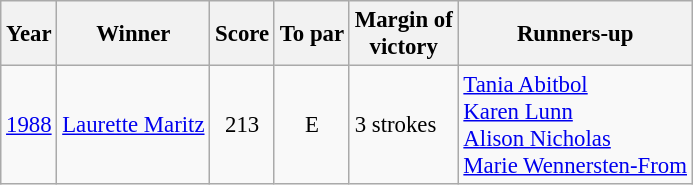<table class=wikitable style="font-size:95%">
<tr>
<th>Year</th>
<th>Winner</th>
<th>Score</th>
<th>To par</th>
<th>Margin of<br>victory</th>
<th>Runners-up</th>
</tr>
<tr>
<td><a href='#'>1988</a></td>
<td> <a href='#'>Laurette Maritz</a></td>
<td align=center>213</td>
<td align=center>E</td>
<td>3 strokes</td>
<td> <a href='#'>Tania Abitbol</a><br> <a href='#'>Karen Lunn</a><br> <a href='#'>Alison Nicholas</a><br>  <a href='#'>Marie Wennersten-From</a></td>
</tr>
</table>
